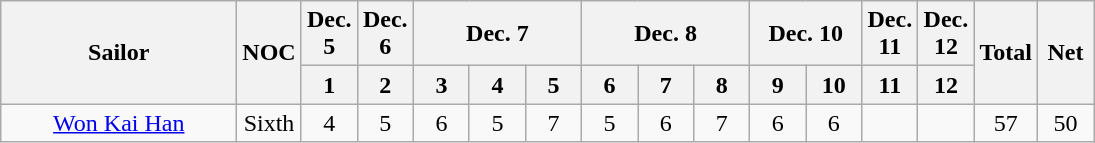<table class=wikitable style="text-align:center">
<tr>
<th rowspan=2 width=150>Sailor</th>
<th rowspan=2 width=10>NOC</th>
<th colspan=1>Dec. 5</th>
<th colspan=1>Dec. 6</th>
<th colspan=3>Dec. 7</th>
<th colspan=3>Dec. 8</th>
<th colspan=2>Dec. 10</th>
<th colspan=1>Dec. 11</th>
<th colspan=1>Dec. 12</th>
<th rowspan=2 width=30>Total</th>
<th rowspan=2 width=30>Net</th>
</tr>
<tr>
<th width=30>1</th>
<th width=30>2</th>
<th width=30>3</th>
<th width=30>4</th>
<th width=30>5</th>
<th width=30>6</th>
<th width=30>7</th>
<th width=30>8</th>
<th width=30>9</th>
<th width=30>10</th>
<th width=30>11</th>
<th width=30>12</th>
</tr>
<tr>
<td><a href='#'>Won Kai Han</a></td>
<td>Sixth</td>
<td>4</td>
<td>5</td>
<td>6</td>
<td>5</td>
<td>7</td>
<td>5</td>
<td>6</td>
<td>7</td>
<td>6</td>
<td>6</td>
<td></td>
<td></td>
<td>57</td>
<td>50</td>
</tr>
</table>
